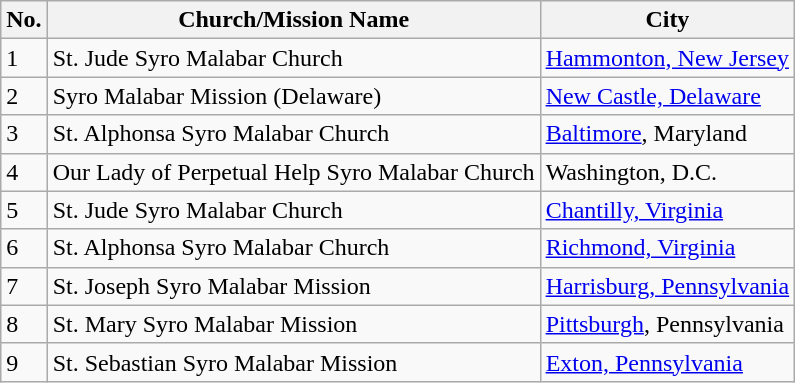<table class="wikitable">
<tr>
<th>No.</th>
<th>Church/Mission Name</th>
<th>City</th>
</tr>
<tr>
<td>1</td>
<td>St. Jude Syro Malabar Church</td>
<td><a href='#'>Hammonton, New Jersey</a></td>
</tr>
<tr>
<td>2</td>
<td>Syro Malabar Mission (Delaware)</td>
<td><a href='#'>New Castle, Delaware</a></td>
</tr>
<tr>
<td>3</td>
<td>St. Alphonsa Syro Malabar Church</td>
<td><a href='#'>Baltimore</a>, Maryland</td>
</tr>
<tr>
<td>4</td>
<td>Our Lady of Perpetual Help Syro Malabar Church</td>
<td>Washington, D.C.</td>
</tr>
<tr>
<td>5</td>
<td>St. Jude Syro Malabar Church</td>
<td><a href='#'>Chantilly, Virginia</a></td>
</tr>
<tr>
<td>6</td>
<td>St. Alphonsa Syro Malabar Church</td>
<td><a href='#'>Richmond, Virginia</a></td>
</tr>
<tr>
<td>7</td>
<td>St. Joseph Syro Malabar Mission</td>
<td><a href='#'>Harrisburg, Pennsylvania</a></td>
</tr>
<tr>
<td>8</td>
<td>St. Mary Syro Malabar Mission</td>
<td><a href='#'>Pittsburgh</a>, Pennsylvania</td>
</tr>
<tr>
<td>9</td>
<td>St. Sebastian Syro Malabar Mission</td>
<td><a href='#'>Exton, Pennsylvania</a></td>
</tr>
</table>
